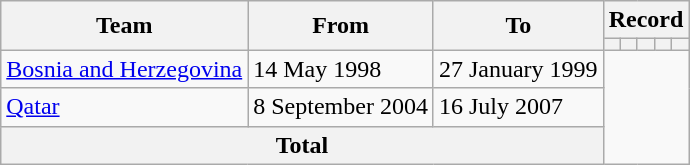<table class=wikitable style=text-align:center>
<tr>
<th rowspan=2>Team</th>
<th rowspan=2>From</th>
<th rowspan=2>To</th>
<th colspan=5>Record</th>
</tr>
<tr>
<th></th>
<th></th>
<th></th>
<th></th>
<th></th>
</tr>
<tr>
<td align=left><a href='#'>Bosnia and Herzegovina</a></td>
<td align=left>14 May 1998</td>
<td align=left>27 January 1999<br></td>
</tr>
<tr>
<td align=left><a href='#'>Qatar</a></td>
<td align=left>8 September 2004</td>
<td align=left>16 July 2007<br></td>
</tr>
<tr>
<th colspan=3>Total<br></th>
</tr>
</table>
